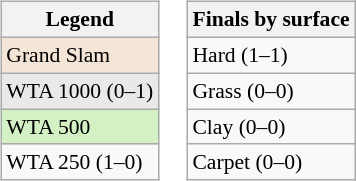<table –>
<tr valign=top>
<td><br><table class="wikitable" style="font-size:90%;">
<tr>
<th>Legend</th>
</tr>
<tr>
<td style="background:#f3e6d7;">Grand Slam</td>
</tr>
<tr>
<td style="background:#e9e9e9;">WTA 1000 (0–1)</td>
</tr>
<tr>
<td style="background:#d4f1c5;">WTA 500</td>
</tr>
<tr>
<td>WTA 250 (1–0)</td>
</tr>
</table>
</td>
<td><br><table class="wikitable" style="font-size:90%;">
<tr>
<th>Finals by surface</th>
</tr>
<tr>
<td>Hard (1–1)</td>
</tr>
<tr>
<td>Grass (0–0)</td>
</tr>
<tr>
<td>Clay (0–0)</td>
</tr>
<tr>
<td>Carpet (0–0)</td>
</tr>
</table>
</td>
</tr>
</table>
